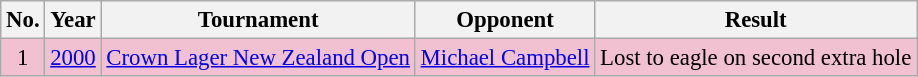<table class="wikitable" style="font-size:95%;">
<tr>
<th>No.</th>
<th>Year</th>
<th>Tournament</th>
<th>Opponent</th>
<th>Result</th>
</tr>
<tr style="background:#F2C1D1;">
<td align=center>1</td>
<td><a href='#'>2000</a></td>
<td><a href='#'>Crown Lager New Zealand Open</a></td>
<td> <a href='#'>Michael Campbell</a></td>
<td>Lost to eagle on second extra hole</td>
</tr>
</table>
